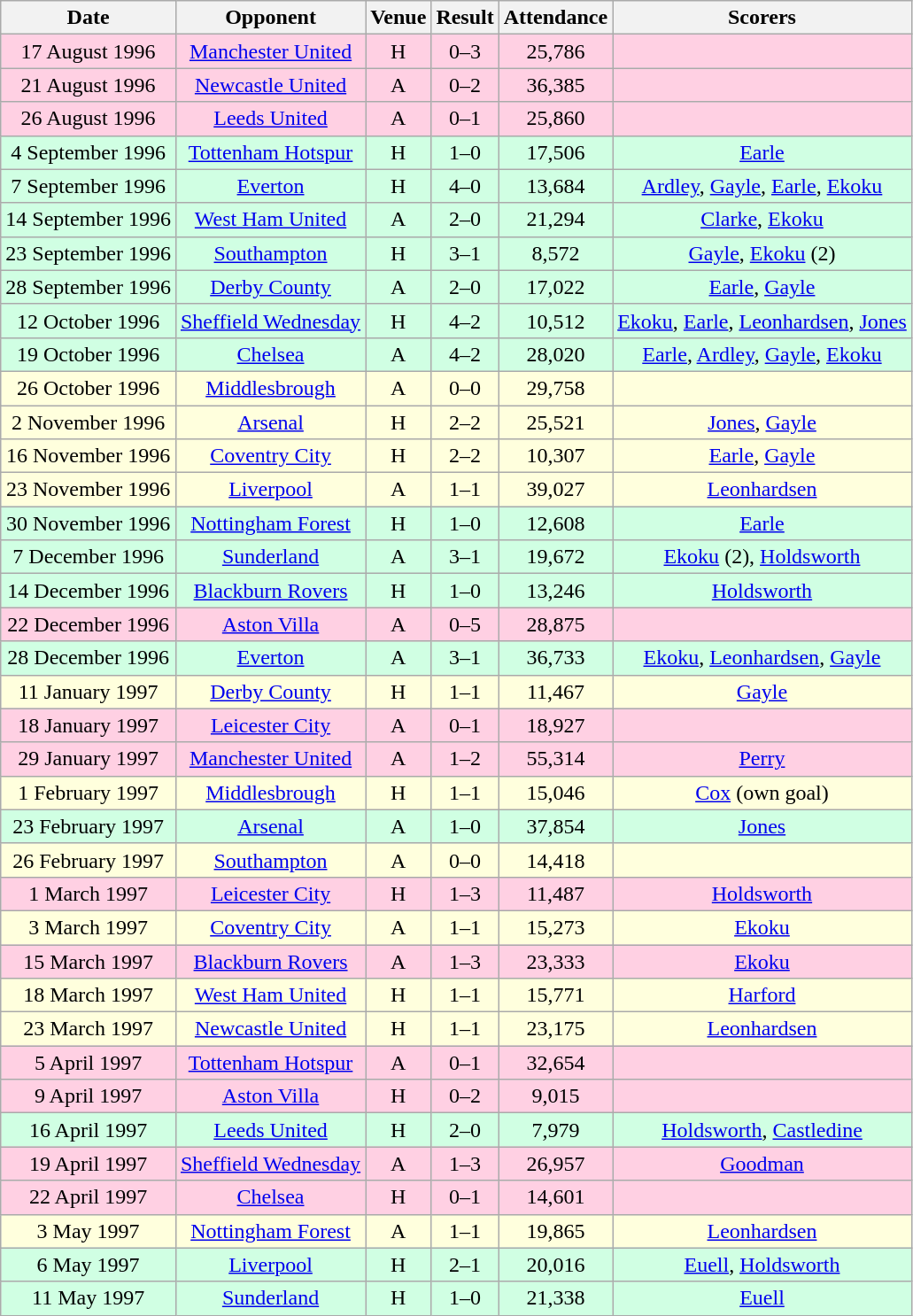<table class="wikitable sortable" style="font-size:100%; text-align:center">
<tr>
<th>Date</th>
<th>Opponent</th>
<th>Venue</th>
<th>Result</th>
<th>Attendance</th>
<th>Scorers</th>
</tr>
<tr style="background-color: #ffd0e3;">
<td>17 August 1996</td>
<td><a href='#'>Manchester United</a></td>
<td>H</td>
<td>0–3</td>
<td>25,786</td>
<td></td>
</tr>
<tr style="background-color: #ffd0e3;">
<td>21 August 1996</td>
<td><a href='#'>Newcastle United</a></td>
<td>A</td>
<td>0–2</td>
<td>36,385</td>
<td></td>
</tr>
<tr style="background-color: #ffd0e3;">
<td>26 August 1996</td>
<td><a href='#'>Leeds United</a></td>
<td>A</td>
<td>0–1</td>
<td>25,860</td>
<td></td>
</tr>
<tr style="background-color: #d0ffe3;">
<td>4 September 1996</td>
<td><a href='#'>Tottenham Hotspur</a></td>
<td>H</td>
<td>1–0</td>
<td>17,506</td>
<td><a href='#'>Earle</a></td>
</tr>
<tr style="background-color: #d0ffe3;">
<td>7 September 1996</td>
<td><a href='#'>Everton</a></td>
<td>H</td>
<td>4–0</td>
<td>13,684</td>
<td><a href='#'>Ardley</a>, <a href='#'>Gayle</a>, <a href='#'>Earle</a>, <a href='#'>Ekoku</a></td>
</tr>
<tr style="background-color: #d0ffe3;">
<td>14 September 1996</td>
<td><a href='#'>West Ham United</a></td>
<td>A</td>
<td>2–0</td>
<td>21,294</td>
<td><a href='#'>Clarke</a>, <a href='#'>Ekoku</a></td>
</tr>
<tr style="background-color: #d0ffe3;">
<td>23 September 1996</td>
<td><a href='#'>Southampton</a></td>
<td>H</td>
<td>3–1</td>
<td>8,572</td>
<td><a href='#'>Gayle</a>, <a href='#'>Ekoku</a> (2)</td>
</tr>
<tr style="background-color: #d0ffe3;">
<td>28 September 1996</td>
<td><a href='#'>Derby County</a></td>
<td>A</td>
<td>2–0</td>
<td>17,022</td>
<td><a href='#'>Earle</a>, <a href='#'>Gayle</a></td>
</tr>
<tr style="background-color: #d0ffe3;">
<td>12 October 1996</td>
<td><a href='#'>Sheffield Wednesday</a></td>
<td>H</td>
<td>4–2</td>
<td>10,512</td>
<td><a href='#'>Ekoku</a>, <a href='#'>Earle</a>, <a href='#'>Leonhardsen</a>, <a href='#'>Jones</a></td>
</tr>
<tr style="background-color: #d0ffe3;">
<td>19 October 1996</td>
<td><a href='#'>Chelsea</a></td>
<td>A</td>
<td>4–2</td>
<td>28,020</td>
<td><a href='#'>Earle</a>, <a href='#'>Ardley</a>, <a href='#'>Gayle</a>, <a href='#'>Ekoku</a></td>
</tr>
<tr style="background-color: #ffffdd;">
<td>26 October 1996</td>
<td><a href='#'>Middlesbrough</a></td>
<td>A</td>
<td>0–0</td>
<td>29,758</td>
<td></td>
</tr>
<tr style="background-color: #ffffdd;">
<td>2 November 1996</td>
<td><a href='#'>Arsenal</a></td>
<td>H</td>
<td>2–2</td>
<td>25,521</td>
<td><a href='#'>Jones</a>, <a href='#'>Gayle</a></td>
</tr>
<tr style="background-color: #ffffdd;">
<td>16 November 1996</td>
<td><a href='#'>Coventry City</a></td>
<td>H</td>
<td>2–2</td>
<td>10,307</td>
<td><a href='#'>Earle</a>, <a href='#'>Gayle</a></td>
</tr>
<tr style="background-color: #ffffdd;">
<td>23 November 1996</td>
<td><a href='#'>Liverpool</a></td>
<td>A</td>
<td>1–1</td>
<td>39,027</td>
<td><a href='#'>Leonhardsen</a></td>
</tr>
<tr style="background-color: #d0ffe3;">
<td>30 November 1996</td>
<td><a href='#'>Nottingham Forest</a></td>
<td>H</td>
<td>1–0</td>
<td>12,608</td>
<td><a href='#'>Earle</a></td>
</tr>
<tr style="background-color: #d0ffe3;">
<td>7 December 1996</td>
<td><a href='#'>Sunderland</a></td>
<td>A</td>
<td>3–1</td>
<td>19,672</td>
<td><a href='#'>Ekoku</a> (2), <a href='#'>Holdsworth</a></td>
</tr>
<tr style="background-color: #d0ffe3;">
<td>14 December 1996</td>
<td><a href='#'>Blackburn Rovers</a></td>
<td>H</td>
<td>1–0</td>
<td>13,246</td>
<td><a href='#'>Holdsworth</a></td>
</tr>
<tr style="background-color: #ffd0e3;">
<td>22 December 1996</td>
<td><a href='#'>Aston Villa</a></td>
<td>A</td>
<td>0–5</td>
<td>28,875</td>
<td></td>
</tr>
<tr style="background-color: #d0ffe3;">
<td>28 December 1996</td>
<td><a href='#'>Everton</a></td>
<td>A</td>
<td>3–1</td>
<td>36,733</td>
<td><a href='#'>Ekoku</a>, <a href='#'>Leonhardsen</a>, <a href='#'>Gayle</a></td>
</tr>
<tr style="background-color: #ffffdd;">
<td>11 January 1997</td>
<td><a href='#'>Derby County</a></td>
<td>H</td>
<td>1–1</td>
<td>11,467</td>
<td><a href='#'>Gayle</a></td>
</tr>
<tr style="background-color: #ffd0e3;">
<td>18 January 1997</td>
<td><a href='#'>Leicester City</a></td>
<td>A</td>
<td>0–1</td>
<td>18,927</td>
<td></td>
</tr>
<tr style="background-color: #ffd0e3;">
<td>29 January 1997</td>
<td><a href='#'>Manchester United</a></td>
<td>A</td>
<td>1–2</td>
<td>55,314</td>
<td><a href='#'>Perry</a></td>
</tr>
<tr style="background-color: #ffffdd;">
<td>1 February 1997</td>
<td><a href='#'>Middlesbrough</a></td>
<td>H</td>
<td>1–1</td>
<td>15,046</td>
<td><a href='#'>Cox</a> (own goal)</td>
</tr>
<tr style="background-color: #d0ffe3;">
<td>23 February 1997</td>
<td><a href='#'>Arsenal</a></td>
<td>A</td>
<td>1–0</td>
<td>37,854</td>
<td><a href='#'>Jones</a></td>
</tr>
<tr style="background-color: #ffffdd;">
<td>26 February 1997</td>
<td><a href='#'>Southampton</a></td>
<td>A</td>
<td>0–0</td>
<td>14,418</td>
<td></td>
</tr>
<tr style="background-color: #ffd0e3;">
<td>1 March 1997</td>
<td><a href='#'>Leicester City</a></td>
<td>H</td>
<td>1–3</td>
<td>11,487</td>
<td><a href='#'>Holdsworth</a></td>
</tr>
<tr style="background-color: #ffffdd;">
<td>3 March 1997</td>
<td><a href='#'>Coventry City</a></td>
<td>A</td>
<td>1–1</td>
<td>15,273</td>
<td><a href='#'>Ekoku</a></td>
</tr>
<tr style="background-color: #ffd0e3;">
<td>15 March 1997</td>
<td><a href='#'>Blackburn Rovers</a></td>
<td>A</td>
<td>1–3</td>
<td>23,333</td>
<td><a href='#'>Ekoku</a></td>
</tr>
<tr style="background-color: #ffffdd;">
<td>18 March 1997</td>
<td><a href='#'>West Ham United</a></td>
<td>H</td>
<td>1–1</td>
<td>15,771</td>
<td><a href='#'>Harford</a></td>
</tr>
<tr style="background-color: #ffffdd;">
<td>23 March 1997</td>
<td><a href='#'>Newcastle United</a></td>
<td>H</td>
<td>1–1</td>
<td>23,175</td>
<td><a href='#'>Leonhardsen</a></td>
</tr>
<tr style="background-color: #ffd0e3;">
<td>5 April 1997</td>
<td><a href='#'>Tottenham Hotspur</a></td>
<td>A</td>
<td>0–1</td>
<td>32,654</td>
<td></td>
</tr>
<tr style="background-color: #ffd0e3;">
<td>9 April 1997</td>
<td><a href='#'>Aston Villa</a></td>
<td>H</td>
<td>0–2</td>
<td>9,015</td>
<td></td>
</tr>
<tr style="background-color: #d0ffe3;">
<td>16 April 1997</td>
<td><a href='#'>Leeds United</a></td>
<td>H</td>
<td>2–0</td>
<td>7,979</td>
<td><a href='#'>Holdsworth</a>, <a href='#'>Castledine</a></td>
</tr>
<tr style="background-color: #ffd0e3;">
<td>19 April 1997</td>
<td><a href='#'>Sheffield Wednesday</a></td>
<td>A</td>
<td>1–3</td>
<td>26,957</td>
<td><a href='#'>Goodman</a></td>
</tr>
<tr style="background-color: #ffd0e3;">
<td>22 April 1997</td>
<td><a href='#'>Chelsea</a></td>
<td>H</td>
<td>0–1</td>
<td>14,601</td>
<td></td>
</tr>
<tr style="background-color: #ffffdd;">
<td>3 May 1997</td>
<td><a href='#'>Nottingham Forest</a></td>
<td>A</td>
<td>1–1</td>
<td>19,865</td>
<td><a href='#'>Leonhardsen</a></td>
</tr>
<tr style="background-color: #d0ffe3;">
<td>6 May 1997</td>
<td><a href='#'>Liverpool</a></td>
<td>H</td>
<td>2–1</td>
<td>20,016</td>
<td><a href='#'>Euell</a>, <a href='#'>Holdsworth</a></td>
</tr>
<tr style="background-color: #d0ffe3;">
<td>11 May 1997</td>
<td><a href='#'>Sunderland</a></td>
<td>H</td>
<td>1–0</td>
<td>21,338</td>
<td><a href='#'>Euell</a></td>
</tr>
</table>
